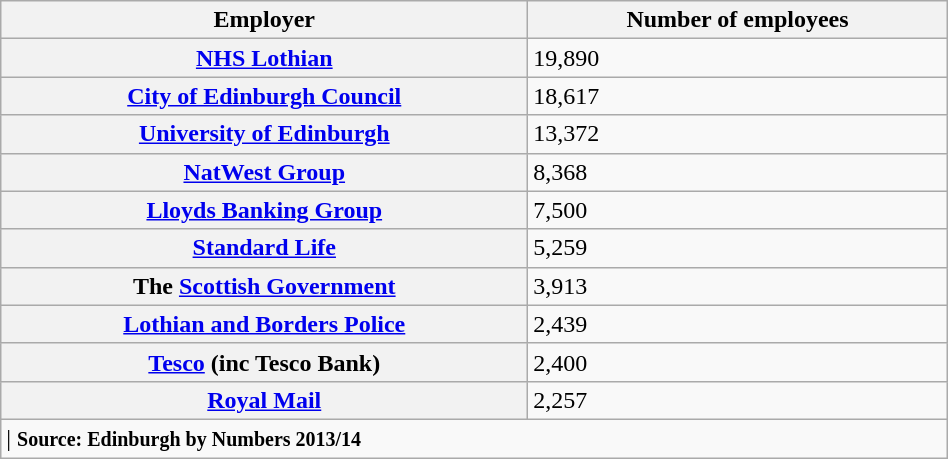<table class="wikitable" style="width: 50%; margin: 0 auto 0 auto;">
<tr>
<th>Employer</th>
<th>Number of employees</th>
</tr>
<tr>
<th><a href='#'>NHS Lothian</a></th>
<td>19,890</td>
</tr>
<tr>
<th><a href='#'>City of Edinburgh Council</a></th>
<td>18,617</td>
</tr>
<tr>
<th><a href='#'>University of Edinburgh</a></th>
<td>13,372</td>
</tr>
<tr>
<th><a href='#'>NatWest Group</a></th>
<td>8,368</td>
</tr>
<tr>
<th><a href='#'>Lloyds Banking Group</a></th>
<td>7,500</td>
</tr>
<tr>
<th><a href='#'>Standard Life</a></th>
<td>5,259</td>
</tr>
<tr>
<th>The <a href='#'>Scottish Government</a></th>
<td>3,913</td>
</tr>
<tr>
<th><a href='#'>Lothian and Borders Police</a></th>
<td>2,439</td>
</tr>
<tr>
<th><a href='#'>Tesco</a> (inc Tesco Bank)</th>
<td>2,400</td>
</tr>
<tr>
<th><a href='#'>Royal Mail</a></th>
<td>2,257</td>
</tr>
<tr>
<td colspan="8" style="text-align: left;">| <small><strong>Source: Edinburgh by Numbers 2013/14</strong></small></td>
</tr>
</table>
